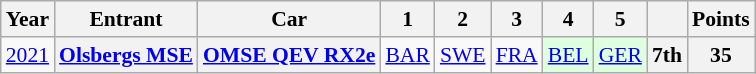<table class="wikitable" style="text-align:center; font-size:90%">
<tr>
<th>Year</th>
<th>Entrant</th>
<th>Car</th>
<th>1</th>
<th>2</th>
<th>3</th>
<th>4</th>
<th>5</th>
<th></th>
<th>Points</th>
</tr>
<tr>
<td><a href='#'>2021</a></td>
<th><a href='#'>Olsbergs MSE</a></th>
<th><a href='#'>OMSE QEV RX2e</a></th>
<td style="background:#;"><a href='#'>BAR</a></td>
<td style="background:#;"><a href='#'>SWE</a></td>
<td style="background:#;"><a href='#'>FRA</a></td>
<td style="background:#DFFFDF;"><a href='#'>BEL</a><br></td>
<td style="background:#DFFFDF;"><a href='#'>GER</a><br></td>
<th>7th</th>
<th>35</th>
</tr>
</table>
